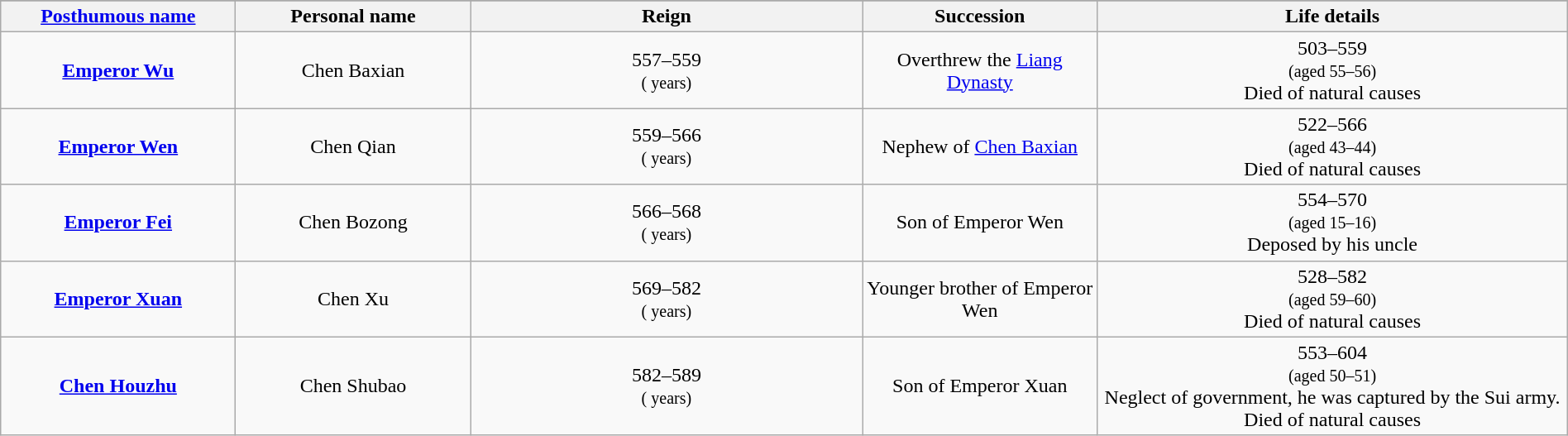<table class="wikitable plainrowheaders" style="text-align:center; width:100%;">
<tr>
</tr>
<tr>
<th scope="col" width="15%"><a href='#'>Posthumous name</a></th>
<th scope="col" width="15%">Personal name</th>
<th scope="col" width="25%">Reign</th>
<th scope="col" width="15%">Succession</th>
<th scope="col" width="30%">Life details</th>
</tr>
<tr>
<td><strong><a href='#'>Emperor Wu</a></strong><br></td>
<td>Chen Baxian<br></td>
<td>557–559<br><small>( years)</small><br><small></small></td>
<td>Overthrew the <a href='#'>Liang Dynasty</a></td>
<td>503–559<br><small>(aged 55–56)</small><br>Died of natural causes</td>
</tr>
<tr>
<td><strong><a href='#'>Emperor Wen</a></strong><br></td>
<td>Chen Qian<br></td>
<td>559–566<br><small>( years)</small><br><small></small></td>
<td>Nephew of <a href='#'>Chen Baxian</a></td>
<td>522–566<br><small>(aged 43–44)</small><br>Died of natural causes</td>
</tr>
<tr>
<td><strong><a href='#'>Emperor Fei</a></strong><br></td>
<td>Chen Bozong<br></td>
<td>566–568<br><small>( years)</small><br><small></small></td>
<td>Son of Emperor Wen</td>
<td>554–570<br><small>(aged 15–16)</small><br>Deposed by his uncle</td>
</tr>
<tr>
<td><strong><a href='#'>Emperor Xuan</a></strong><br></td>
<td>Chen Xu<br></td>
<td>569–582<br><small>( years)</small><br><small></small></td>
<td>Younger brother of Emperor Wen</td>
<td>528–582<br><small>(aged 59–60)</small><br>Died of natural causes</td>
</tr>
<tr>
<td><strong><a href='#'>Chen Houzhu</a></strong><br></td>
<td>Chen Shubao<br></td>
<td>582–589<br><small>( years)</small></td>
<td>Son of Emperor Xuan</td>
<td>553–604<br><small>(aged 50–51)</small><br>Neglect of government, he was captured by the Sui army. Died of natural causes</td>
</tr>
</table>
